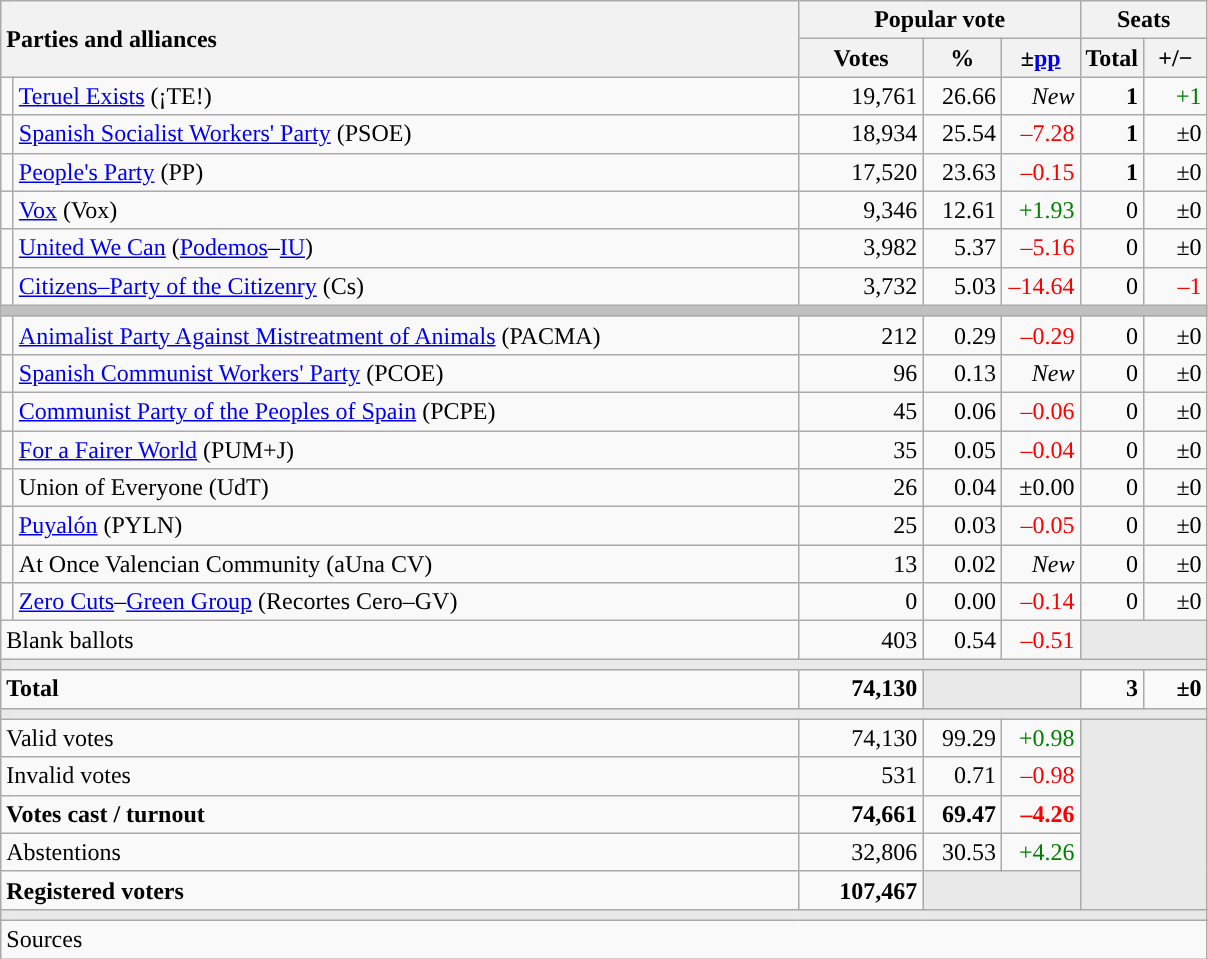<table class="wikitable" style="text-align:right;">
<tr>
<th style="text-align:left;" rowspan="2" colspan="2" width="525">Parties and alliances</th>
<th colspan="3">Popular vote</th>
<th colspan="2">Seats</th>
</tr>
<tr>
<th width="75">Votes</th>
<th width="45">%</th>
<th width="45">±<a href='#'>pp</a></th>
<th width="35">Total</th>
<th width="35">+/−</th>
</tr>
<tr>
<td width="1" style="color:inherit;background:"></td>
<td align="left"><a href='#'>Teruel Exists</a> (¡TE!)</td>
<td>19,761</td>
<td>26.66</td>
<td><em>New</em></td>
<td><strong>1</strong></td>
<td style="color:green;">+1</td>
</tr>
<tr>
<td style="color:inherit;background:"></td>
<td align="left"><a href='#'>Spanish Socialist Workers' Party</a> (PSOE)</td>
<td>18,934</td>
<td>25.54</td>
<td style="color:red;">–7.28</td>
<td><strong>1</strong></td>
<td>±0</td>
</tr>
<tr>
<td style="color:inherit;background:"></td>
<td align="left"><a href='#'>People's Party</a> (PP)</td>
<td>17,520</td>
<td>23.63</td>
<td style="color:red;">–0.15</td>
<td><strong>1</strong></td>
<td>±0</td>
</tr>
<tr>
<td style="color:inherit;background:"></td>
<td align="left"><a href='#'>Vox</a> (Vox)</td>
<td>9,346</td>
<td>12.61</td>
<td style="color:green;">+1.93</td>
<td>0</td>
<td>±0</td>
</tr>
<tr>
<td style="color:inherit;background:"></td>
<td align="left"><a href='#'>United We Can</a> (<a href='#'>Podemos</a>–<a href='#'>IU</a>)</td>
<td>3,982</td>
<td>5.37</td>
<td style="color:red;">–5.16</td>
<td>0</td>
<td>±0</td>
</tr>
<tr>
<td style="color:inherit;background:"></td>
<td align="left"><a href='#'>Citizens–Party of the Citizenry</a> (Cs)</td>
<td>3,732</td>
<td>5.03</td>
<td style="color:red;">–14.64</td>
<td>0</td>
<td style="color:red;">–1</td>
</tr>
<tr>
<td colspan="7" bgcolor="#C0C0C0"></td>
</tr>
<tr>
<td style="color:inherit;background:"></td>
<td align="left"><a href='#'>Animalist Party Against Mistreatment of Animals</a> (PACMA)</td>
<td>212</td>
<td>0.29</td>
<td style="color:red;">–0.29</td>
<td>0</td>
<td>±0</td>
</tr>
<tr>
<td style="color:inherit;background:"></td>
<td align="left"><a href='#'>Spanish Communist Workers' Party</a> (PCOE)</td>
<td>96</td>
<td>0.13</td>
<td><em>New</em></td>
<td>0</td>
<td>±0</td>
</tr>
<tr>
<td style="color:inherit;background:"></td>
<td align="left"><a href='#'>Communist Party of the Peoples of Spain</a> (PCPE)</td>
<td>45</td>
<td>0.06</td>
<td style="color:red;">–0.06</td>
<td>0</td>
<td>±0</td>
</tr>
<tr>
<td style="color:inherit;background:"></td>
<td align="left"><a href='#'>For a Fairer World</a> (PUM+J)</td>
<td>35</td>
<td>0.05</td>
<td style="color:red;">–0.04</td>
<td>0</td>
<td>±0</td>
</tr>
<tr>
<td style="color:inherit;background:"></td>
<td align="left">Union of Everyone (UdT)</td>
<td>26</td>
<td>0.04</td>
<td>±0.00</td>
<td>0</td>
<td>±0</td>
</tr>
<tr>
<td style="color:inherit;background:"></td>
<td align="left"><a href='#'>Puyalón</a> (PYLN)</td>
<td>25</td>
<td>0.03</td>
<td style="color:red;">–0.05</td>
<td>0</td>
<td>±0</td>
</tr>
<tr>
<td style="color:inherit;background:"></td>
<td align="left">At Once Valencian Community (aUna CV)</td>
<td>13</td>
<td>0.02</td>
<td><em>New</em></td>
<td>0</td>
<td>±0</td>
</tr>
<tr>
<td style="color:inherit;background:"></td>
<td align="left"><a href='#'>Zero Cuts</a>–<a href='#'>Green Group</a> (Recortes Cero–GV)</td>
<td>0</td>
<td>0.00</td>
<td style="color:red;">–0.14</td>
<td>0</td>
<td>±0</td>
</tr>
<tr>
<td align="left" colspan="2">Blank ballots</td>
<td>403</td>
<td>0.54</td>
<td style="color:red;">–0.51</td>
<td bgcolor="#E9E9E9" colspan="2"></td>
</tr>
<tr>
<td colspan="7" bgcolor="#E9E9E9"></td>
</tr>
<tr style="font-weight:bold;">
<td align="left" colspan="2">Total</td>
<td>74,130</td>
<td bgcolor="#E9E9E9" colspan="2"></td>
<td>3</td>
<td>±0</td>
</tr>
<tr>
<td colspan="7" bgcolor="#E9E9E9"></td>
</tr>
<tr>
<td align="left" colspan="2">Valid votes</td>
<td>74,130</td>
<td>99.29</td>
<td style="color:green;">+0.98</td>
<td bgcolor="#E9E9E9" colspan="2" rowspan="5"></td>
</tr>
<tr>
<td align="left" colspan="2">Invalid votes</td>
<td>531</td>
<td>0.71</td>
<td style="color:red;">–0.98</td>
</tr>
<tr style="font-weight:bold;">
<td align="left" colspan="2">Votes cast / turnout</td>
<td>74,661</td>
<td>69.47</td>
<td style="color:red;">–4.26</td>
</tr>
<tr>
<td align="left" colspan="2">Abstentions</td>
<td>32,806</td>
<td>30.53</td>
<td style="color:green;">+4.26</td>
</tr>
<tr style="font-weight:bold;">
<td align="left" colspan="2">Registered voters</td>
<td>107,467</td>
<td bgcolor="#E9E9E9" colspan="2"></td>
</tr>
<tr>
<td colspan="7" bgcolor="#E9E9E9"></td>
</tr>
<tr>
<td align="left" colspan="7">Sources</td>
</tr>
</table>
